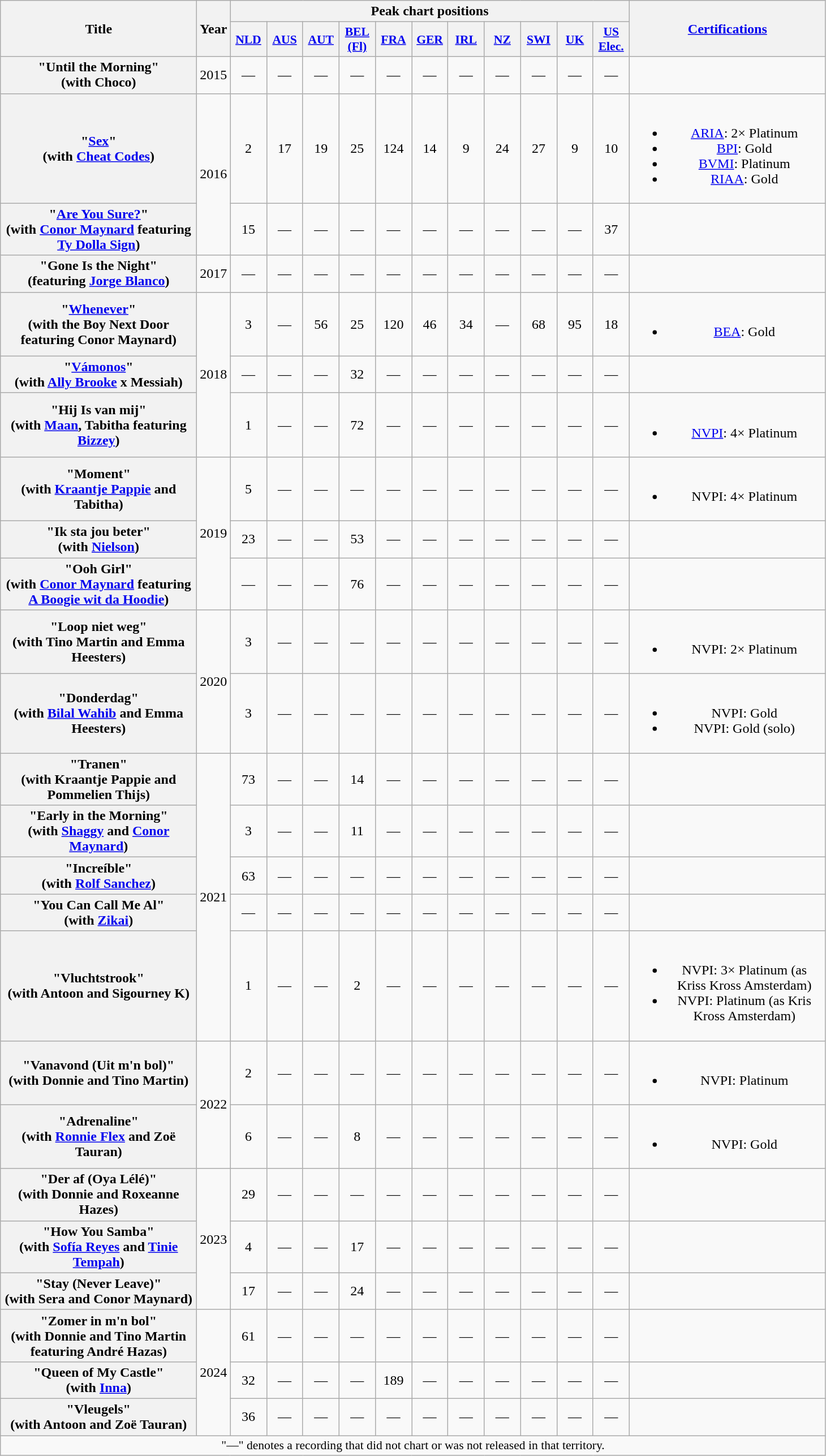<table class="wikitable plainrowheaders" style="text-align:center;" border="1">
<tr>
<th scope="col" rowspan="2" style="width:14em;">Title</th>
<th scope="col" rowspan="2">Year</th>
<th scope="col" colspan="11">Peak chart positions</th>
<th scope="col" rowspan="2" style="width:14em;"><a href='#'>Certifications</a></th>
</tr>
<tr>
<th scope="col" style="width:2.5em;font-size:90%;"><a href='#'>NLD</a><br></th>
<th scope="col" style="width:2.5em;font-size:90%;"><a href='#'>AUS</a><br></th>
<th scope="col" style="width:2.5em;font-size:90%;"><a href='#'>AUT</a><br></th>
<th scope="col" style="width:2.5em;font-size:90%;"><a href='#'>BEL (Fl)</a><br></th>
<th scope="col" style="width:2.5em;font-size:90%;"><a href='#'>FRA</a><br></th>
<th scope="col" style="width:2.5em;font-size:90%;"><a href='#'>GER</a><br></th>
<th scope="col" style="width:2.5em;font-size:90%;"><a href='#'>IRL</a><br></th>
<th scope="col" style="width:2.5em;font-size:90%;"><a href='#'>NZ</a><br></th>
<th scope="col" style="width:2.5em;font-size:90%;"><a href='#'>SWI</a><br></th>
<th scope="col" style="width:2.5em;font-size:90%;"><a href='#'>UK</a><br></th>
<th scope="col" style="width:2.5em;font-size:90%;"><a href='#'>US<br>Elec.</a><br></th>
</tr>
<tr>
<th scope="row">"Until the Morning" <br><span>(with Choco)</span></th>
<td>2015</td>
<td>—</td>
<td>—</td>
<td>—</td>
<td>—</td>
<td>—</td>
<td>—</td>
<td>—</td>
<td>—</td>
<td>—</td>
<td>—</td>
<td>—</td>
<td></td>
</tr>
<tr>
<th scope="row">"<a href='#'>Sex</a>"<br><span>(with <a href='#'>Cheat Codes</a>)</span></th>
<td rowspan="2">2016</td>
<td>2</td>
<td>17</td>
<td>19</td>
<td>25</td>
<td>124</td>
<td>14</td>
<td>9</td>
<td>24</td>
<td>27</td>
<td>9</td>
<td>10</td>
<td><br><ul><li><a href='#'>ARIA</a>: 2× Platinum</li><li><a href='#'>BPI</a>: Gold</li><li><a href='#'>BVMI</a>: Platinum</li><li><a href='#'>RIAA</a>: Gold</li></ul></td>
</tr>
<tr>
<th scope="row">"<a href='#'>Are You Sure?</a>"<br><span>(with <a href='#'>Conor Maynard</a> featuring <a href='#'>Ty Dolla Sign</a>)</span></th>
<td>15</td>
<td>—</td>
<td>—</td>
<td>—</td>
<td>—</td>
<td>—</td>
<td>—</td>
<td>—</td>
<td>—</td>
<td>—</td>
<td>37</td>
<td></td>
</tr>
<tr>
<th scope="row">"Gone Is the Night" <br><span>(featuring <a href='#'>Jorge Blanco</a>)</span></th>
<td>2017</td>
<td>—</td>
<td>—</td>
<td>—</td>
<td>—</td>
<td>—</td>
<td>—</td>
<td>—</td>
<td>—</td>
<td>—</td>
<td>—</td>
<td>—</td>
<td></td>
</tr>
<tr>
<th scope="row">"<a href='#'>Whenever</a>"<br><span>(with the Boy Next Door featuring Conor Maynard)</span></th>
<td rowspan="3">2018</td>
<td>3</td>
<td>—</td>
<td>56</td>
<td>25</td>
<td>120</td>
<td>46</td>
<td>34<br></td>
<td>—</td>
<td>68</td>
<td>95<br></td>
<td>18</td>
<td><br><ul><li><a href='#'>BEA</a>: Gold</li></ul></td>
</tr>
<tr>
<th scope="row">"<a href='#'>Vámonos</a>" <br><span>(with <a href='#'>Ally Brooke</a> x Messiah)</span></th>
<td>—</td>
<td>—</td>
<td>—</td>
<td>32</td>
<td>—</td>
<td>—</td>
<td>—</td>
<td>—</td>
<td>—</td>
<td>—</td>
<td>—</td>
<td></td>
</tr>
<tr>
<th scope="row">"Hij Is van mij" <br><span>(with <a href='#'>Maan</a>, Tabitha featuring <a href='#'>Bizzey</a>)</span></th>
<td>1</td>
<td>—</td>
<td>—</td>
<td>72</td>
<td>—</td>
<td>—</td>
<td>—</td>
<td>—</td>
<td>—</td>
<td>—</td>
<td>—</td>
<td><br><ul><li><a href='#'>NVPI</a>: 4× Platinum</li></ul></td>
</tr>
<tr>
<th scope="row">"Moment" <br><span>(with <a href='#'>Kraantje Pappie</a> and Tabitha)</span></th>
<td rowspan="3">2019</td>
<td>5</td>
<td>—</td>
<td>—</td>
<td>—</td>
<td>—</td>
<td>—</td>
<td>—</td>
<td>—</td>
<td>—</td>
<td>—</td>
<td>—</td>
<td><br><ul><li>NVPI: 4× Platinum</li></ul></td>
</tr>
<tr>
<th scope="row">"Ik sta jou beter" <br><span>(with <a href='#'>Nielson</a>)</span></th>
<td>23</td>
<td>—</td>
<td>—</td>
<td>53</td>
<td>—</td>
<td>—</td>
<td>—</td>
<td>—</td>
<td>—</td>
<td>—</td>
<td>—</td>
<td></td>
</tr>
<tr>
<th scope="row">"Ooh Girl" <br><span>(with <a href='#'>Conor Maynard</a> featuring <a href='#'>A Boogie wit da Hoodie</a>)</span></th>
<td>—</td>
<td>—</td>
<td>—</td>
<td>76</td>
<td>—</td>
<td>—</td>
<td>—</td>
<td>—</td>
<td>—</td>
<td>—</td>
<td>—</td>
<td></td>
</tr>
<tr>
<th scope="row">"Loop niet weg" <br><span>(with Tino Martin and Emma Heesters)</span></th>
<td rowspan="2">2020</td>
<td>3</td>
<td>—</td>
<td>—</td>
<td>—</td>
<td>—</td>
<td>—</td>
<td>—</td>
<td>—</td>
<td>—</td>
<td>—</td>
<td>—</td>
<td><br><ul><li>NVPI: 2× Platinum</li></ul></td>
</tr>
<tr>
<th scope="row">"Donderdag" <br><span>(with <a href='#'>Bilal Wahib</a> and Emma Heesters)</span></th>
<td>3</td>
<td>—</td>
<td>—</td>
<td>—</td>
<td>—</td>
<td>—</td>
<td>—</td>
<td>—</td>
<td>—</td>
<td>—</td>
<td>—</td>
<td><br><ul><li>NVPI: Gold</li><li>NVPI: Gold (solo)</li></ul></td>
</tr>
<tr>
<th scope="row">"Tranen" <br><span>(with Kraantje Pappie and Pommelien Thijs)</span></th>
<td rowspan="5">2021</td>
<td>73</td>
<td>—</td>
<td>—</td>
<td>14</td>
<td>—</td>
<td>—</td>
<td>—</td>
<td>—</td>
<td>—</td>
<td>—</td>
<td>—</td>
<td></td>
</tr>
<tr>
<th scope="row">"Early in the Morning" <br><span>(with <a href='#'>Shaggy</a> and <a href='#'>Conor Maynard</a>)</span></th>
<td>3</td>
<td>—</td>
<td>—</td>
<td>11</td>
<td>—</td>
<td>—</td>
<td>—</td>
<td>—</td>
<td>—</td>
<td>—</td>
<td>—</td>
<td></td>
</tr>
<tr>
<th scope="row">"Increíble" <br><span>(with <a href='#'>Rolf Sanchez</a>)</span></th>
<td>63</td>
<td>—</td>
<td>—</td>
<td>—</td>
<td>—</td>
<td>—</td>
<td>—</td>
<td>—</td>
<td>—</td>
<td>—</td>
<td>—</td>
<td></td>
</tr>
<tr>
<th scope="row">"You Can Call Me Al" <br><span>(with <a href='#'>Zikai</a>)</span></th>
<td>—</td>
<td>—</td>
<td>—</td>
<td>—</td>
<td>—</td>
<td>—</td>
<td>—</td>
<td>—</td>
<td>—</td>
<td>—</td>
<td>—</td>
<td></td>
</tr>
<tr>
<th scope="row">"Vluchtstrook" <br><span>(with Antoon and Sigourney K)</span></th>
<td>1</td>
<td>—</td>
<td>—</td>
<td>2</td>
<td>—</td>
<td>—</td>
<td>—</td>
<td>—</td>
<td>—</td>
<td>—</td>
<td>—</td>
<td><br><ul><li>NVPI: 3× Platinum (as Kriss Kross Amsterdam)</li><li>NVPI: Platinum (as Kris Kross Amsterdam)</li></ul></td>
</tr>
<tr>
<th scope="row">"Vanavond (Uit m'n bol)" <br><span>(with Donnie and Tino Martin)</span></th>
<td rowspan="2">2022</td>
<td>2</td>
<td>—</td>
<td>—</td>
<td>—</td>
<td>—</td>
<td>—</td>
<td>—</td>
<td>—</td>
<td>—</td>
<td>—</td>
<td>—</td>
<td><br><ul><li>NVPI: Platinum</li></ul></td>
</tr>
<tr>
<th scope="row">"Adrenaline" <br><span>(with <a href='#'>Ronnie Flex</a> and Zoë Tauran)</span></th>
<td>6</td>
<td>—</td>
<td>—</td>
<td>8</td>
<td>—</td>
<td>—</td>
<td>—</td>
<td>—</td>
<td>—</td>
<td>—</td>
<td>—</td>
<td><br><ul><li>NVPI: Gold</li></ul></td>
</tr>
<tr>
<th scope="row">"Der af (Oya Lélé)" <br><span>(with Donnie and Roxeanne Hazes)</span></th>
<td rowspan="3">2023</td>
<td>29</td>
<td>—</td>
<td>—</td>
<td>—</td>
<td>—</td>
<td>—</td>
<td>—</td>
<td>—</td>
<td>—</td>
<td>—</td>
<td>—</td>
<td></td>
</tr>
<tr>
<th scope="row">"How You Samba" <br><span>(with <a href='#'>Sofía Reyes</a> and <a href='#'>Tinie Tempah</a>)</span></th>
<td>4</td>
<td>—</td>
<td>—</td>
<td>17</td>
<td>—</td>
<td>—</td>
<td>—</td>
<td>—</td>
<td>—</td>
<td>—</td>
<td>—</td>
<td></td>
</tr>
<tr>
<th scope="row">"Stay (Never Leave)" <br><span>(with Sera and Conor Maynard)</span></th>
<td>17</td>
<td>—</td>
<td>—</td>
<td>24</td>
<td>—</td>
<td>—</td>
<td>—</td>
<td>—</td>
<td>—</td>
<td>—</td>
<td>—</td>
<td></td>
</tr>
<tr>
<th scope="row">"Zomer in m'n bol" <br><span>(with Donnie and Tino Martin featuring André Hazas)</span></th>
<td rowspan="3">2024</td>
<td>61</td>
<td>—</td>
<td>—</td>
<td>—</td>
<td>—</td>
<td>—</td>
<td>—</td>
<td>—</td>
<td>—</td>
<td>—</td>
<td>—</td>
<td></td>
</tr>
<tr>
<th scope="row">"Queen of My Castle" <br><span>(with <a href='#'>Inna</a>)</span></th>
<td>32</td>
<td>—</td>
<td>—</td>
<td>—</td>
<td>189</td>
<td>—</td>
<td>—</td>
<td>—</td>
<td>—</td>
<td>—</td>
<td>—</td>
<td></td>
</tr>
<tr>
<th scope="row">"Vleugels" <br><span>(with Antoon and Zoë Tauran)</span></th>
<td>36</td>
<td>—</td>
<td>—</td>
<td>—</td>
<td>—</td>
<td>—</td>
<td>—</td>
<td>—</td>
<td>—</td>
<td>—</td>
<td>—</td>
<td></td>
</tr>
<tr>
<td colspan="15" style="font-size:90%">"—" denotes a recording that did not chart or was not released in that territory.</td>
</tr>
</table>
